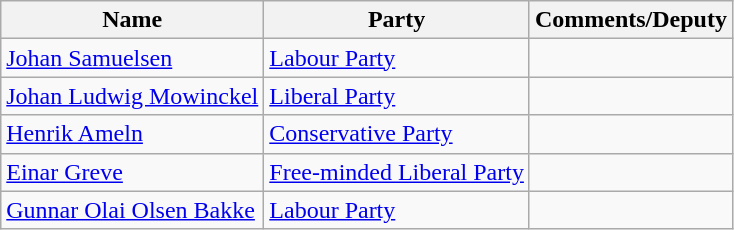<table class="wikitable">
<tr>
<th>Name</th>
<th>Party</th>
<th>Comments/Deputy</th>
</tr>
<tr>
<td><a href='#'>Johan Samuelsen</a></td>
<td><a href='#'>Labour Party</a></td>
<td></td>
</tr>
<tr>
<td><a href='#'>Johan Ludwig Mowinckel</a></td>
<td><a href='#'>Liberal Party</a></td>
<td></td>
</tr>
<tr>
<td><a href='#'>Henrik Ameln</a></td>
<td><a href='#'>Conservative Party</a></td>
<td></td>
</tr>
<tr>
<td><a href='#'>Einar Greve</a></td>
<td><a href='#'>Free-minded Liberal Party</a></td>
<td></td>
</tr>
<tr>
<td><a href='#'>Gunnar Olai Olsen Bakke</a></td>
<td><a href='#'>Labour Party</a></td>
<td></td>
</tr>
</table>
